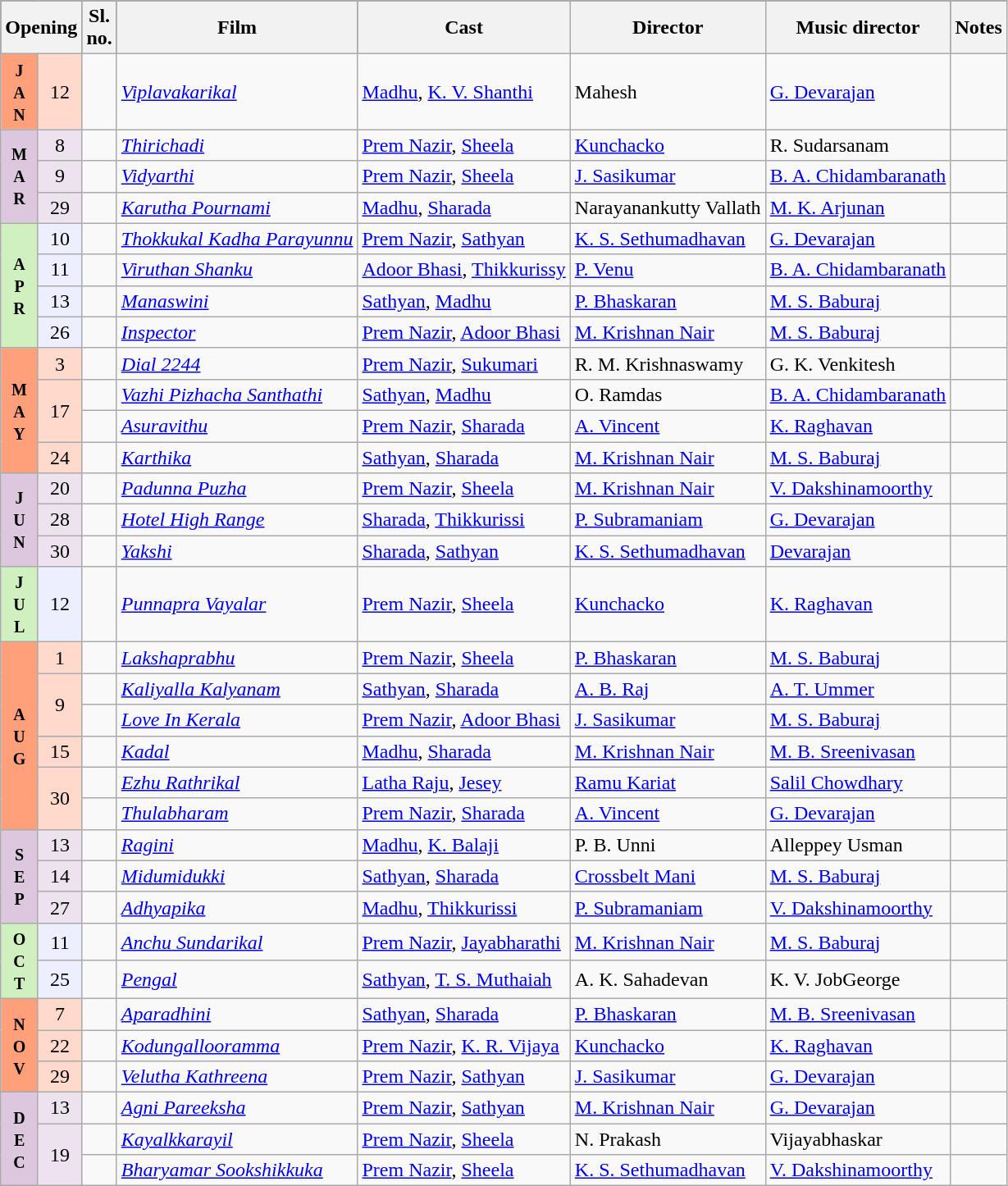<table class="wikitable">
<tr style="background:#000;">
<th colspan='2'>Opening</th>
<th>Sl.<br>no.</th>
<th>Film</th>
<th>Cast</th>
<th>Director</th>
<th>Music director</th>
<th>Notes</th>
</tr>
<tr>
<td rowspan="1" style="text-align:center; background:#ffa07a; textcolor:#000;"><small><strong>J<br>A<br>N</strong></small></td>
<td rowspan="1"  style="text-align:center; background:#ffdacc; textcolor:#000;">12</td>
<td valign="center"></td>
<td><em><a href='#'>Viplavakarikal</a></em></td>
<td><a href='#'>Madhu</a>, <a href='#'>K. V. Shanthi</a></td>
<td>Mahesh</td>
<td><a href='#'>G. Devarajan</a></td>
<td></td>
</tr>
<tr>
<td rowspan="3" style="text-align:center; background:#dcc7df; textcolor:#000;"><small><strong>M<br>A<br>R</strong></small></td>
<td rowspan="1"  style="text-align:center; background:#ede3ef; textcolor:#000;">8</td>
<td valign="center"></td>
<td><em><a href='#'>Thirichadi</a></em></td>
<td><a href='#'>Prem Nazir</a>, <a href='#'>Sheela</a></td>
<td><a href='#'>Kunchacko</a></td>
<td>R. Sudarsanam</td>
<td></td>
</tr>
<tr>
<td rowspan="1"  style="text-align:center; background:#ede3ef; textcolor:#000;">9</td>
<td valign="center"></td>
<td><em><a href='#'>Vidyarthi</a></em></td>
<td><a href='#'>Prem Nazir</a>, <a href='#'>Sheela</a></td>
<td><a href='#'>J. Sasikumar</a></td>
<td><a href='#'>B. A. Chidambaranath</a></td>
<td></td>
</tr>
<tr>
<td rowspan="1"  style="text-align:center; background:#ede3ef; textcolor:#000;">29</td>
<td valign="center"></td>
<td><em><a href='#'>Karutha Pournami</a></em></td>
<td><a href='#'>Madhu</a>, <a href='#'>Sharada</a></td>
<td>Narayanankutty Vallath</td>
<td><a href='#'>M. K. Arjunan</a></td>
<td></td>
</tr>
<tr>
<td rowspan="4" style="text-align:center; background:#d0f0c0; textcolor:#000;"><small><strong>A<br>P<br>R</strong></small></td>
<td rowspan="1"  style="text-align:center; background:#edefff; textcolor:#000;">10</td>
<td valign="center"></td>
<td><em><a href='#'>Thokkukal Kadha Parayunnu</a></em></td>
<td><a href='#'>Prem Nazir</a>, <a href='#'>Sathyan</a></td>
<td><a href='#'>K. S. Sethumadhavan</a></td>
<td><a href='#'>G. Devarajan</a></td>
<td></td>
</tr>
<tr>
<td rowspan="1"  style="text-align:center; background:#edefff; textcolor:#000;">11</td>
<td valign="center"></td>
<td><em><a href='#'>Viruthan Shanku</a></em></td>
<td><a href='#'>Adoor Bhasi</a>, <a href='#'>Thikkurissy</a></td>
<td><a href='#'>P. Venu</a></td>
<td><a href='#'>B. A. Chidambaranath</a></td>
<td></td>
</tr>
<tr>
<td rowspan="1"  style="text-align:center; background:#edefff; textcolor:#000;">13</td>
<td valign="center"></td>
<td><em><a href='#'>Manaswini</a></em></td>
<td><a href='#'>Sathyan</a>, <a href='#'>Madhu</a></td>
<td><a href='#'>P. Bhaskaran</a></td>
<td><a href='#'>M. S. Baburaj</a></td>
<td></td>
</tr>
<tr>
<td rowspan="1"  style="text-align:center; background:#edefff; textcolor:#000;">26</td>
<td valign="center"></td>
<td><em><a href='#'>Inspector</a></em></td>
<td><a href='#'>Prem Nazir</a>, <a href='#'>Adoor Bhasi</a></td>
<td><a href='#'>M. Krishnan Nair</a></td>
<td><a href='#'>M. S. Baburaj</a></td>
<td></td>
</tr>
<tr>
<td rowspan="4" style="text-align:center; background:#ffa07a; textcolor:#000;"><small><strong>M<br>A<br>Y</strong></small></td>
<td rowspan="1"  style="text-align:center; background:#ffdacc; textcolor:#000;">3</td>
<td valign="center"></td>
<td><em><a href='#'>Dial 2244</a></em></td>
<td><a href='#'>Prem Nazir</a>, <a href='#'>Sukumari</a></td>
<td>R. M. Krishnaswamy</td>
<td>G. K. Venkitesh</td>
<td></td>
</tr>
<tr>
<td rowspan="2"  style="text-align:center; background:#ffdacc; textcolor:#000;">17</td>
<td valign="center"></td>
<td><em><a href='#'>Vazhi Pizhacha Santhathi</a></em></td>
<td><a href='#'>Sathyan</a>, <a href='#'>Madhu</a></td>
<td>O. Ramdas</td>
<td><a href='#'>B. A. Chidambaranath</a></td>
<td></td>
</tr>
<tr>
<td valign="center"></td>
<td><em><a href='#'>Asuravithu</a></em></td>
<td><a href='#'>Prem Nazir</a>, <a href='#'>Sharada</a></td>
<td><a href='#'>A. Vincent</a></td>
<td><a href='#'>K. Raghavan</a></td>
<td></td>
</tr>
<tr>
<td rowspan="1"  style="text-align:center; background:#ffdacc; textcolor:#000;">24</td>
<td valign="center"></td>
<td><em><a href='#'>Karthika</a></em></td>
<td><a href='#'>Sathyan</a>, <a href='#'>Sharada</a></td>
<td><a href='#'>M. Krishnan Nair</a></td>
<td><a href='#'>M. S. Baburaj</a></td>
<td></td>
</tr>
<tr>
<td rowspan="3" style="text-align:center; background:#dcc7df; textcolor:#000;"><small><strong>J<br>U<br>N</strong></small></td>
<td rowspan="1"  style="text-align:center; background:#ede3ef; textcolor:#000;">20</td>
<td valign="center"></td>
<td><em><a href='#'>Padunna Puzha</a></em></td>
<td><a href='#'>Prem Nazir</a>, <a href='#'>Sheela</a></td>
<td><a href='#'>M. Krishnan Nair</a></td>
<td><a href='#'>V. Dakshinamoorthy</a></td>
<td></td>
</tr>
<tr>
<td rowspan="1"  style="text-align:center; background:#ede3ef; textcolor:#000;">28</td>
<td valign="center"></td>
<td><em><a href='#'>Hotel High Range</a></em></td>
<td><a href='#'>Sharada</a>, <a href='#'>Thikkurissi</a></td>
<td><a href='#'>P. Subramaniam</a></td>
<td><a href='#'>G. Devarajan</a></td>
<td></td>
</tr>
<tr>
<td rowspan="1"  style="text-align:center; background:#ede3ef; textcolor:#000;">30</td>
<td valign="center"></td>
<td><em><a href='#'>Yakshi</a></em></td>
<td><a href='#'>Sharada</a>, <a href='#'>Sathyan</a></td>
<td><a href='#'>K. S. Sethumadhavan</a></td>
<td><a href='#'>Devarajan</a></td>
<td></td>
</tr>
<tr>
<td rowspan="1" style="text-align:center; background:#d0f0c0; textcolor:#000;"><small><strong>J<br>U<br>L</strong></small></td>
<td rowspan="1"  style="text-align:center; background:#edefff; textcolor:#000;">12</td>
<td valign="center"></td>
<td><em><a href='#'>Punnapra Vayalar</a></em></td>
<td><a href='#'>Prem Nazir</a>, <a href='#'>Sheela</a></td>
<td><a href='#'>Kunchacko</a></td>
<td><a href='#'>K. Raghavan</a></td>
<td></td>
</tr>
<tr>
<td rowspan="6" style="text-align:center; background:#ffa07a; textcolor:#000;"><small><strong>A<br>U<br>G</strong></small></td>
<td rowspan="1"  style="text-align:center; background:#ffdacc; textcolor:#000;">1</td>
<td valign="center"></td>
<td><em><a href='#'>Lakshaprabhu</a></em></td>
<td><a href='#'>Prem Nazir</a>, <a href='#'>Sheela</a></td>
<td><a href='#'>P. Bhaskaran</a></td>
<td><a href='#'>M. S. Baburaj</a></td>
<td></td>
</tr>
<tr>
<td rowspan="2"  style="text-align:center; background:#ffdacc; textcolor:#000;">9</td>
<td valign="center"></td>
<td><em><a href='#'>Kaliyalla Kalyanam</a></em></td>
<td><a href='#'>Sathyan</a>, <a href='#'>Sharada</a></td>
<td><a href='#'>A. B. Raj</a></td>
<td><a href='#'>A. T. Ummer</a></td>
<td></td>
</tr>
<tr>
<td valign="center"></td>
<td><em><a href='#'>Love In Kerala</a></em></td>
<td><a href='#'>Prem Nazir</a>, <a href='#'>Adoor Bhasi</a></td>
<td><a href='#'>J. Sasikumar</a></td>
<td><a href='#'>M. S. Baburaj</a></td>
<td></td>
</tr>
<tr>
<td rowspan="1"  style="text-align:center; background:#ffdacc; textcolor:#000;">15</td>
<td valign="center"></td>
<td><em><a href='#'>Kadal</a></em></td>
<td><a href='#'>Madhu</a>, <a href='#'>Sharada</a></td>
<td><a href='#'>M. Krishnan Nair</a></td>
<td><a href='#'>M. B. Sreenivasan</a></td>
<td></td>
</tr>
<tr>
<td rowspan="2"  style="text-align:center; background:#ffdacc; textcolor:#000;">30</td>
<td valign="center"></td>
<td><em><a href='#'>Ezhu Rathrikal</a></em></td>
<td><a href='#'>Latha Raju</a>, <a href='#'>Jesey</a></td>
<td><a href='#'>Ramu Kariat</a></td>
<td><a href='#'>Salil Chowdhary</a></td>
<td></td>
</tr>
<tr>
<td valign="center"></td>
<td><em><a href='#'>Thulabharam</a></em></td>
<td><a href='#'>Prem Nazir</a>, <a href='#'>Sharada</a></td>
<td><a href='#'>A. Vincent</a></td>
<td><a href='#'>G. Devarajan</a></td>
<td></td>
</tr>
<tr>
<td rowspan="3" style="text-align:center; background:#dcc7df; textcolor:#000;"><small><strong>S<br>E<br>P</strong></small></td>
<td rowspan="1"  style="text-align:center; background:#ede3ef; textcolor:#000;">13</td>
<td valign="center"></td>
<td><em><a href='#'>Ragini</a></em></td>
<td><a href='#'>Madhu</a>, <a href='#'>K. Balaji</a></td>
<td>P. B. Unni</td>
<td>Alleppey Usman</td>
<td></td>
</tr>
<tr>
<td rowspan="1"  style="text-align:center; background:#ede3ef; textcolor:#000;">14</td>
<td valign="center"></td>
<td><em><a href='#'>Midumidukki</a></em></td>
<td><a href='#'>Sathyan</a>, <a href='#'>Sharada</a></td>
<td><a href='#'>Crossbelt Mani</a></td>
<td><a href='#'>M. S. Baburaj</a></td>
<td></td>
</tr>
<tr>
<td rowspan="1"  style="text-align:center; background:#ede3ef; textcolor:#000;">27</td>
<td valign="center"></td>
<td><em><a href='#'>Adhyapika</a></em></td>
<td><a href='#'>Madhu</a>, <a href='#'>Thikkurissi</a></td>
<td><a href='#'>P. Subramaniam</a></td>
<td><a href='#'>V. Dakshinamoorthy</a></td>
<td></td>
</tr>
<tr>
<td rowspan="2" style="text-align:center; background:#d0f0c0; textcolor:#000;"><small><strong>O<br>C<br>T</strong></small></td>
<td rowspan="1"  style="text-align:center; background:#edefff; textcolor:#000;">11</td>
<td valign="center"></td>
<td><em><a href='#'>Anchu Sundarikal</a></em></td>
<td><a href='#'>Prem Nazir</a>, <a href='#'>Jayabharathi</a></td>
<td><a href='#'>M. Krishnan Nair</a></td>
<td><a href='#'>M. S. Baburaj</a></td>
<td></td>
</tr>
<tr>
<td rowspan="1"  style="text-align:center; background:#edefff; textcolor:#000;">25</td>
<td valign="center"></td>
<td><em><a href='#'>Pengal</a></em></td>
<td><a href='#'>Sathyan</a>, <a href='#'>T. S. Muthaiah</a></td>
<td>A. K. Sahadevan</td>
<td>K. V. JobGeorge</td>
<td></td>
</tr>
<tr>
<td rowspan="3" style="text-align:center; background:#ffa07a; textcolor:#000;"><small><strong>N<br>O<br>V</strong></small></td>
<td rowspan="1"  style="text-align:center; background:#ffdacc; textcolor:#000;">7</td>
<td valign="center"></td>
<td><em><a href='#'>Aparadhini</a></em></td>
<td><a href='#'>Sathyan</a>, <a href='#'>Sharada</a></td>
<td><a href='#'>P. Bhaskaran</a></td>
<td><a href='#'>M. B. Sreenivasan</a></td>
<td></td>
</tr>
<tr>
<td rowspan="1"  style="text-align:center; background:#ffdacc; textcolor:#000;">22</td>
<td valign="center"></td>
<td><em><a href='#'>Kodungallooramma</a></em></td>
<td><a href='#'>Prem Nazir</a>, <a href='#'>K. R. Vijaya</a></td>
<td><a href='#'>Kunchacko</a></td>
<td><a href='#'>K. Raghavan</a></td>
<td></td>
</tr>
<tr>
<td rowspan="1"  style="text-align:center; background:#ffdacc; textcolor:#000;">29</td>
<td valign="center"></td>
<td><em><a href='#'>Velutha Kathreena</a></em></td>
<td><a href='#'>Prem Nazir</a>, <a href='#'>Sathyan</a></td>
<td><a href='#'>J. Sasikumar</a></td>
<td><a href='#'>G. Devarajan</a></td>
<td></td>
</tr>
<tr>
<td rowspan="3" style="text-align:center; background:#dcc7df; textcolor:#000;"><small><strong>D<br>E<br>C</strong></small></td>
<td rowspan="1"  style="text-align:center; background:#ede3ef; textcolor:#000;">13</td>
<td valign="center"></td>
<td><em><a href='#'>Agni Pareeksha</a></em></td>
<td><a href='#'>Prem Nazir</a>, <a href='#'>Sathyan</a></td>
<td><a href='#'>M. Krishnan Nair</a></td>
<td><a href='#'>G. Devarajan</a></td>
<td></td>
</tr>
<tr>
<td rowspan="2"  style="text-align:center; background:#ede3ef; textcolor:#000;">19</td>
<td valign="center"></td>
<td><em><a href='#'>Kayalkkarayil</a></em></td>
<td><a href='#'>Prem Nazir</a>, <a href='#'>Sheela</a></td>
<td>N. Prakash</td>
<td>Vijayabhaskar</td>
<td></td>
</tr>
<tr>
<td valign="center"></td>
<td><em><a href='#'>Bharyamar Sookshikkuka</a></em></td>
<td><a href='#'>Prem Nazir</a>, <a href='#'>Sheela</a></td>
<td><a href='#'>K. S. Sethumadhavan</a></td>
<td><a href='#'>V. Dakshinamoorthy</a></td>
<td></td>
</tr>
</table>
